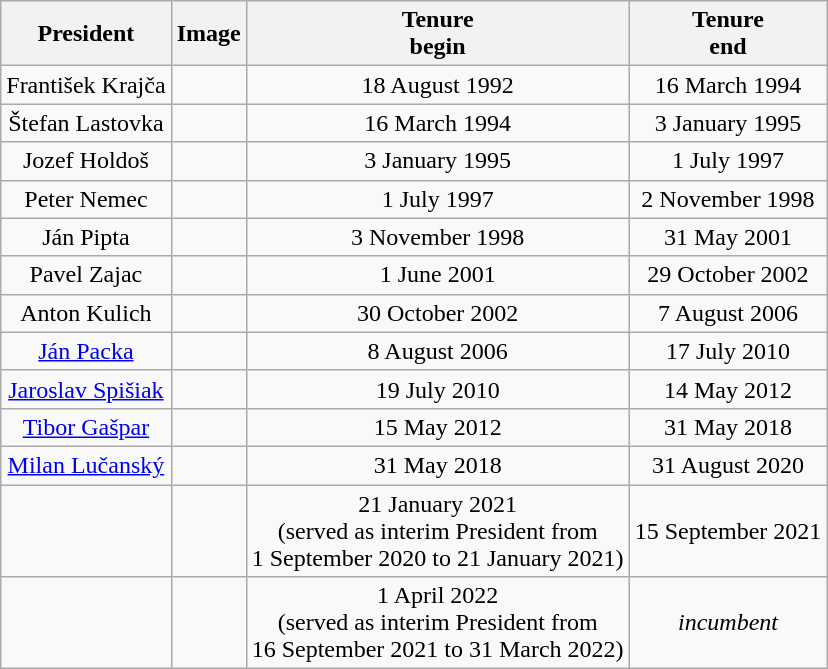<table class="wikitable" width="auto" style="text-align: center">
<tr>
<th>President</th>
<th>Image</th>
<th>Tenure <br> begin</th>
<th>Tenure <br> end</th>
</tr>
<tr>
<td>František Krajča</td>
<td></td>
<td>18 August 1992</td>
<td>16 March 1994</td>
</tr>
<tr>
<td>Štefan Lastovka</td>
<td></td>
<td>16 March 1994</td>
<td>3 January 1995</td>
</tr>
<tr>
<td>Jozef Holdoš</td>
<td></td>
<td>3 January 1995</td>
<td>1 July 1997</td>
</tr>
<tr>
<td>Peter Nemec</td>
<td></td>
<td>1 July 1997</td>
<td>2 November 1998</td>
</tr>
<tr>
<td>Ján Pipta</td>
<td></td>
<td>3 November 1998</td>
<td>31 May 2001</td>
</tr>
<tr>
<td>Pavel Zajac</td>
<td></td>
<td>1 June 2001</td>
<td>29 October 2002</td>
</tr>
<tr>
<td>Anton Kulich</td>
<td></td>
<td>30 October 2002</td>
<td>7 August 2006</td>
</tr>
<tr>
<td><a href='#'>Ján Packa</a></td>
<td></td>
<td>8 August 2006</td>
<td>17 July 2010</td>
</tr>
<tr>
<td><a href='#'>Jaroslav Spišiak</a></td>
<td></td>
<td>19 July 2010</td>
<td>14 May 2012</td>
</tr>
<tr>
<td><a href='#'>Tibor Gašpar</a></td>
<td></td>
<td>15 May 2012</td>
<td>31 May 2018</td>
</tr>
<tr>
<td><a href='#'>Milan Lučanský</a></td>
<td></td>
<td>31 May 2018</td>
<td>31 August 2020</td>
</tr>
<tr>
<td></td>
<td></td>
<td>21 January 2021<br>(served as interim President from<br>1 September 2020 to 21 January 2021)</td>
<td>15 September 2021</td>
</tr>
<tr>
<td></td>
<td></td>
<td>1 April 2022<br>(served as interim President from<br>16 September 2021 to 31 March 2022)</td>
<td><em>incumbent</em></td>
</tr>
</table>
